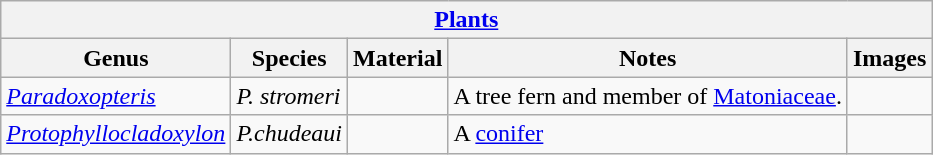<table class="wikitable">
<tr>
<th colspan="5" align="center"><a href='#'>Plants</a></th>
</tr>
<tr>
<th>Genus</th>
<th>Species</th>
<th>Material</th>
<th>Notes</th>
<th>Images</th>
</tr>
<tr>
<td><em><a href='#'>Paradoxopteris</a></em></td>
<td><em>P. stromeri</em></td>
<td></td>
<td>A tree fern and member of <a href='#'>Matoniaceae</a>.</td>
<td></td>
</tr>
<tr>
<td><em><a href='#'>Protophyllocladoxylon</a></em></td>
<td><em>P.chudeaui</em></td>
<td></td>
<td>A <a href='#'>conifer</a></td>
<td></td>
</tr>
</table>
